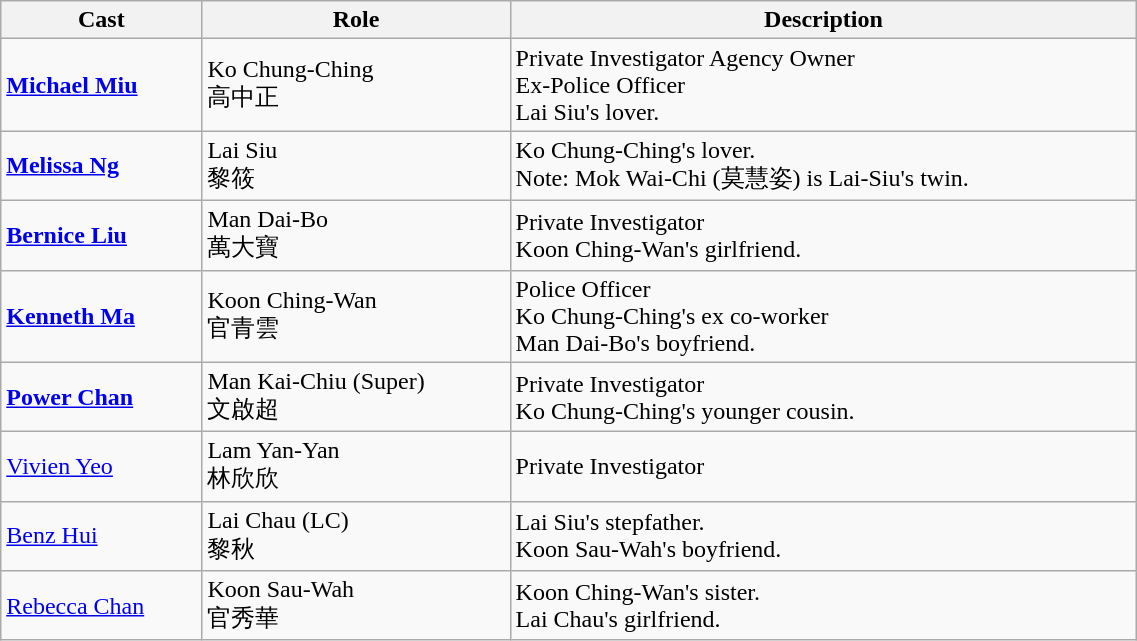<table class="wikitable" width="60%">
<tr>
<th>Cast</th>
<th>Role</th>
<th>Description</th>
</tr>
<tr>
<td><strong><a href='#'>Michael Miu</a></strong></td>
<td>Ko Chung-Ching <br> 高中正</td>
<td>Private Investigator Agency Owner <br> Ex-Police Officer <br> Lai Siu's lover.</td>
</tr>
<tr>
<td><strong><a href='#'>Melissa Ng</a></strong></td>
<td>Lai Siu <br> 黎筱</td>
<td>Ko Chung-Ching's lover. <br> Note: Mok Wai-Chi (莫慧姿) is Lai-Siu's twin.</td>
</tr>
<tr>
<td><strong><a href='#'>Bernice Liu</a></strong></td>
<td>Man Dai-Bo <br> 萬大寶</td>
<td>Private Investigator <br> Koon Ching-Wan's girlfriend.</td>
</tr>
<tr>
<td><strong><a href='#'>Kenneth Ma</a></strong></td>
<td>Koon Ching-Wan <br> 官青雲</td>
<td>Police Officer <br> Ko Chung-Ching's ex co-worker <br> Man Dai-Bo's boyfriend.</td>
</tr>
<tr>
<td><strong><a href='#'>Power Chan</a></strong></td>
<td>Man Kai-Chiu (Super) <br> 文啟超</td>
<td>Private Investigator <br> Ko Chung-Ching's younger cousin.</td>
</tr>
<tr>
<td><a href='#'>Vivien Yeo</a></td>
<td>Lam Yan-Yan <br> 林欣欣</td>
<td>Private Investigator</td>
</tr>
<tr>
<td><a href='#'>Benz Hui</a></td>
<td>Lai Chau (LC) <br> 黎秋</td>
<td>Lai Siu's stepfather. <br> Koon Sau-Wah's boyfriend.</td>
</tr>
<tr>
<td><a href='#'>Rebecca Chan</a></td>
<td>Koon Sau-Wah <br> 官秀華</td>
<td>Koon Ching-Wan's sister. <br> Lai Chau's girlfriend.</td>
</tr>
</table>
